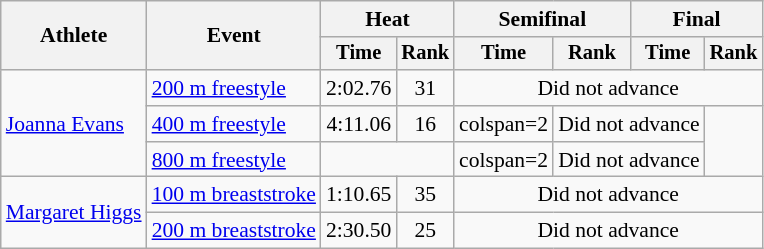<table class="wikitable" style="text-align:center; font-size:90%">
<tr>
<th rowspan="2">Athlete</th>
<th rowspan="2">Event</th>
<th colspan="2">Heat</th>
<th colspan="2">Semifinal</th>
<th colspan="2">Final</th>
</tr>
<tr style="font-size:95%">
<th>Time</th>
<th>Rank</th>
<th>Time</th>
<th>Rank</th>
<th>Time</th>
<th>Rank</th>
</tr>
<tr>
<td align=left rowspan=3><a href='#'>Joanna Evans</a></td>
<td align=left><a href='#'>200 m freestyle</a></td>
<td>2:02.76</td>
<td>31</td>
<td colspan=4>Did not advance</td>
</tr>
<tr>
<td align=left><a href='#'>400 m freestyle</a></td>
<td>4:11.06</td>
<td>16</td>
<td>colspan=2</td>
<td colspan=2>Did not advance</td>
</tr>
<tr>
<td align=left><a href='#'>800 m freestyle</a></td>
<td colspan=2></td>
<td>colspan=2</td>
<td colspan=2>Did not advance</td>
</tr>
<tr>
<td align=left rowspan=2><a href='#'>Margaret Higgs</a></td>
<td align=left><a href='#'>100 m breaststroke</a></td>
<td>1:10.65</td>
<td>35</td>
<td colspan=4>Did not advance</td>
</tr>
<tr>
<td align=left><a href='#'>200 m breaststroke</a></td>
<td>2:30.50</td>
<td>25</td>
<td colspan=4>Did not advance</td>
</tr>
</table>
